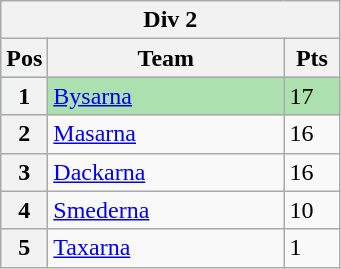<table class="wikitable">
<tr>
<th colspan="3">Div 2</th>
</tr>
<tr>
<th width=20>Pos</th>
<th width=150>Team</th>
<th width=30>Pts</th>
</tr>
<tr style="background:#ACE1AF;">
<th>1</th>
<td><a href='#'>Bysarna</a></td>
<td>17</td>
</tr>
<tr>
<th>2</th>
<td><a href='#'>Masarna</a></td>
<td>16</td>
</tr>
<tr>
<th>3</th>
<td><a href='#'>Dackarna</a></td>
<td>16</td>
</tr>
<tr>
<th>4</th>
<td><a href='#'>Smederna</a></td>
<td>10</td>
</tr>
<tr>
<th>5</th>
<td><a href='#'>Taxarna</a></td>
<td>1</td>
</tr>
</table>
